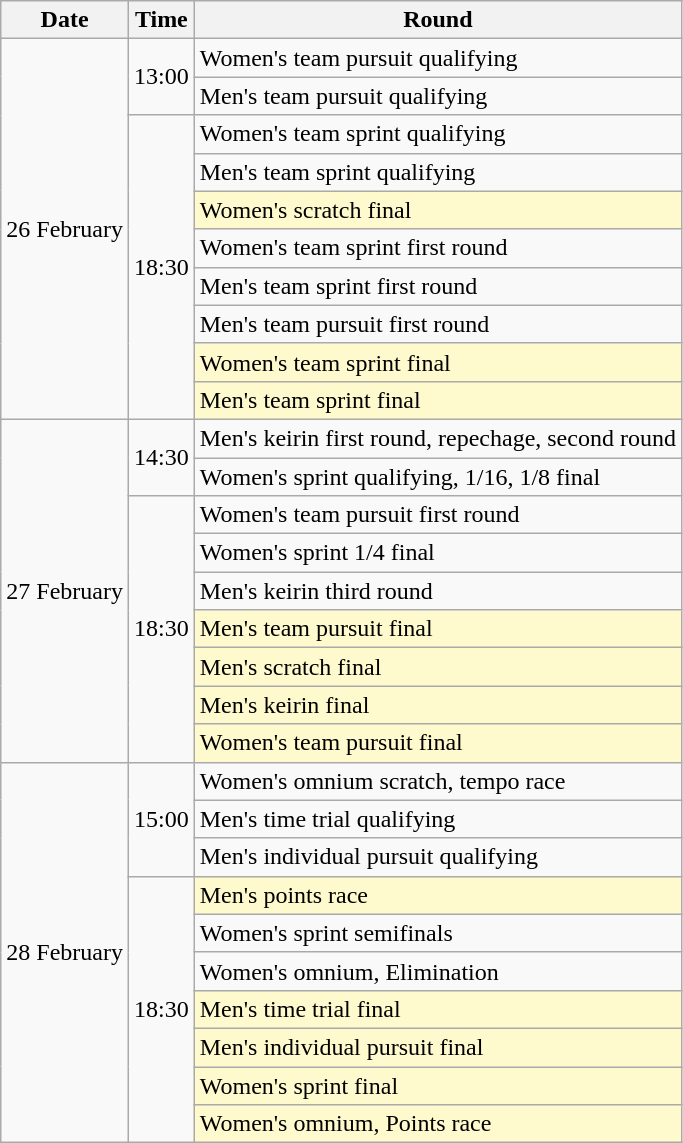<table class="wikitable">
<tr>
<th>Date</th>
<th>Time</th>
<th>Round</th>
</tr>
<tr>
<td rowspan=10>26 February</td>
<td rowspan=2>13:00</td>
<td>Women's team pursuit qualifying</td>
</tr>
<tr>
<td>Men's team pursuit qualifying</td>
</tr>
<tr>
<td rowspan=8>18:30</td>
<td>Women's team sprint qualifying</td>
</tr>
<tr>
<td>Men's team sprint qualifying</td>
</tr>
<tr>
<td style="background:lemonchiffon">Women's scratch final</td>
</tr>
<tr>
<td>Women's team sprint first round</td>
</tr>
<tr>
<td>Men's team sprint first round</td>
</tr>
<tr>
<td>Men's team pursuit first round</td>
</tr>
<tr>
<td style="background:lemonchiffon">Women's team sprint final</td>
</tr>
<tr>
<td style="background:lemonchiffon">Men's team sprint final</td>
</tr>
<tr>
<td rowspan=9>27 February</td>
<td rowspan=2>14:30</td>
<td>Men's keirin first round, repechage, second round</td>
</tr>
<tr>
<td>Women's sprint qualifying, 1/16, 1/8 final</td>
</tr>
<tr>
<td rowspan=7>18:30</td>
<td>Women's team pursuit first round</td>
</tr>
<tr>
<td>Women's sprint 1/4 final</td>
</tr>
<tr>
<td>Men's keirin third round</td>
</tr>
<tr>
<td style="background:lemonchiffon">Men's team pursuit final</td>
</tr>
<tr>
<td style="background:lemonchiffon">Men's scratch final</td>
</tr>
<tr>
<td style="background:lemonchiffon">Men's keirin final</td>
</tr>
<tr>
<td style="background:lemonchiffon">Women's team pursuit final</td>
</tr>
<tr>
<td rowspan=10>28 February</td>
<td rowspan=3>15:00</td>
<td>Women's omnium scratch, tempo race</td>
</tr>
<tr>
<td>Men's time trial qualifying</td>
</tr>
<tr>
<td>Men's individual pursuit qualifying</td>
</tr>
<tr>
<td rowspan=7>18:30</td>
<td style="background:lemonchiffon">Men's points race</td>
</tr>
<tr>
<td>Women's sprint semifinals</td>
</tr>
<tr>
<td>Women's omnium, Elimination</td>
</tr>
<tr>
<td style="background:lemonchiffon">Men's time trial final</td>
</tr>
<tr>
<td style="background:lemonchiffon">Men's individual pursuit final</td>
</tr>
<tr>
<td style="background:lemonchiffon">Women's sprint final</td>
</tr>
<tr>
<td style="background:lemonchiffon">Women's omnium, Points race</td>
</tr>
</table>
